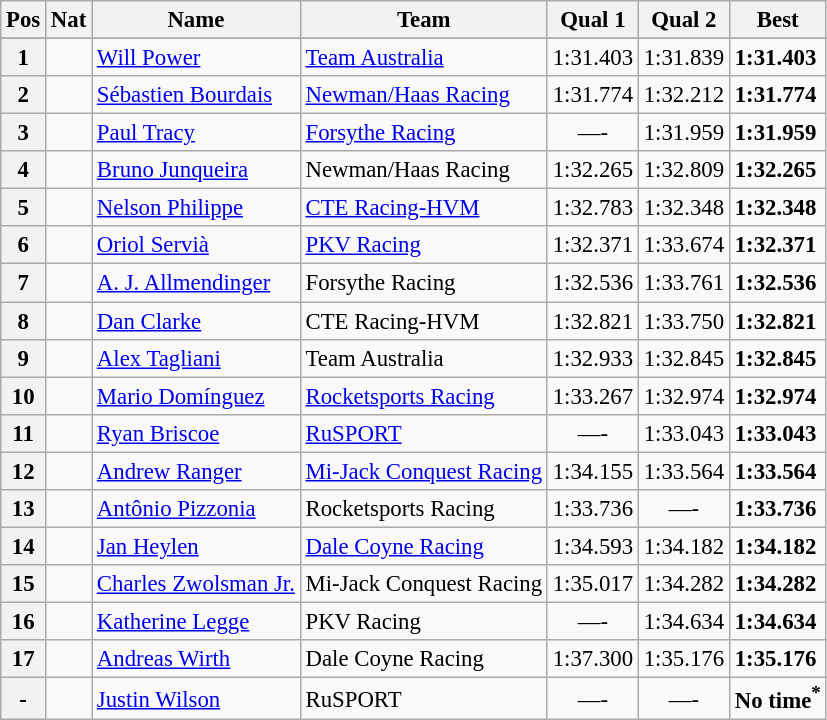<table class="wikitable" style="font-size: 95%;">
<tr>
<th>Pos</th>
<th>Nat</th>
<th>Name</th>
<th>Team</th>
<th>Qual 1</th>
<th>Qual 2</th>
<th>Best</th>
</tr>
<tr>
</tr>
<tr>
<th>1</th>
<td></td>
<td><a href='#'>Will Power</a></td>
<td><a href='#'>Team Australia</a></td>
<td>1:31.403</td>
<td>1:31.839</td>
<td><strong>1:31.403</strong></td>
</tr>
<tr>
<th>2</th>
<td></td>
<td><a href='#'>Sébastien Bourdais</a></td>
<td><a href='#'>Newman/Haas Racing</a></td>
<td>1:31.774</td>
<td>1:32.212</td>
<td><strong>1:31.774</strong></td>
</tr>
<tr>
<th>3</th>
<td></td>
<td><a href='#'>Paul Tracy</a></td>
<td><a href='#'>Forsythe Racing</a></td>
<td align="center">—-</td>
<td>1:31.959</td>
<td><strong>1:31.959</strong></td>
</tr>
<tr>
<th>4</th>
<td></td>
<td><a href='#'>Bruno Junqueira</a></td>
<td>Newman/Haas Racing</td>
<td>1:32.265</td>
<td>1:32.809</td>
<td><strong>1:32.265</strong></td>
</tr>
<tr>
<th>5</th>
<td></td>
<td><a href='#'>Nelson Philippe</a></td>
<td><a href='#'>CTE Racing-HVM</a></td>
<td>1:32.783</td>
<td>1:32.348</td>
<td><strong>1:32.348</strong></td>
</tr>
<tr>
<th>6</th>
<td></td>
<td><a href='#'>Oriol Servià</a></td>
<td><a href='#'>PKV Racing</a></td>
<td>1:32.371</td>
<td>1:33.674</td>
<td><strong>1:32.371</strong></td>
</tr>
<tr>
<th>7</th>
<td></td>
<td><a href='#'>A. J. Allmendinger</a></td>
<td>Forsythe Racing</td>
<td>1:32.536</td>
<td>1:33.761</td>
<td><strong>1:32.536</strong></td>
</tr>
<tr>
<th>8</th>
<td></td>
<td><a href='#'>Dan Clarke</a></td>
<td>CTE Racing-HVM</td>
<td>1:32.821</td>
<td>1:33.750</td>
<td><strong>1:32.821</strong></td>
</tr>
<tr>
<th>9</th>
<td></td>
<td><a href='#'>Alex Tagliani</a></td>
<td>Team Australia</td>
<td>1:32.933</td>
<td>1:32.845</td>
<td><strong>1:32.845</strong></td>
</tr>
<tr>
<th>10</th>
<td></td>
<td><a href='#'>Mario Domínguez</a></td>
<td><a href='#'>Rocketsports Racing</a></td>
<td>1:33.267</td>
<td>1:32.974</td>
<td><strong>1:32.974</strong></td>
</tr>
<tr>
<th>11</th>
<td></td>
<td><a href='#'>Ryan Briscoe</a></td>
<td><a href='#'>RuSPORT</a></td>
<td align="center">—-</td>
<td>1:33.043</td>
<td><strong>1:33.043</strong></td>
</tr>
<tr>
<th>12</th>
<td></td>
<td><a href='#'>Andrew Ranger</a></td>
<td><a href='#'>Mi-Jack Conquest Racing</a></td>
<td>1:34.155</td>
<td>1:33.564</td>
<td><strong>1:33.564</strong></td>
</tr>
<tr>
<th>13</th>
<td></td>
<td><a href='#'>Antônio Pizzonia</a></td>
<td>Rocketsports Racing</td>
<td>1:33.736</td>
<td align="center">—-</td>
<td><strong>1:33.736</strong></td>
</tr>
<tr>
<th>14</th>
<td></td>
<td><a href='#'>Jan Heylen</a></td>
<td><a href='#'>Dale Coyne Racing</a></td>
<td>1:34.593</td>
<td>1:34.182</td>
<td><strong>1:34.182</strong></td>
</tr>
<tr>
<th>15</th>
<td></td>
<td><a href='#'>Charles Zwolsman Jr.</a></td>
<td>Mi-Jack Conquest Racing</td>
<td>1:35.017</td>
<td>1:34.282</td>
<td><strong>1:34.282</strong></td>
</tr>
<tr>
<th>16</th>
<td></td>
<td><a href='#'>Katherine Legge</a></td>
<td>PKV Racing</td>
<td align="center">—-</td>
<td>1:34.634</td>
<td><strong>1:34.634</strong></td>
</tr>
<tr>
<th>17</th>
<td></td>
<td><a href='#'>Andreas Wirth</a></td>
<td>Dale Coyne Racing</td>
<td>1:37.300</td>
<td>1:35.176</td>
<td><strong>1:35.176</strong></td>
</tr>
<tr>
<th>-</th>
<td></td>
<td><a href='#'>Justin Wilson</a></td>
<td>RuSPORT</td>
<td align="center">—-</td>
<td align="center">—-</td>
<td align="center"><strong>No time<sup>*</sup></strong></td>
</tr>
</table>
